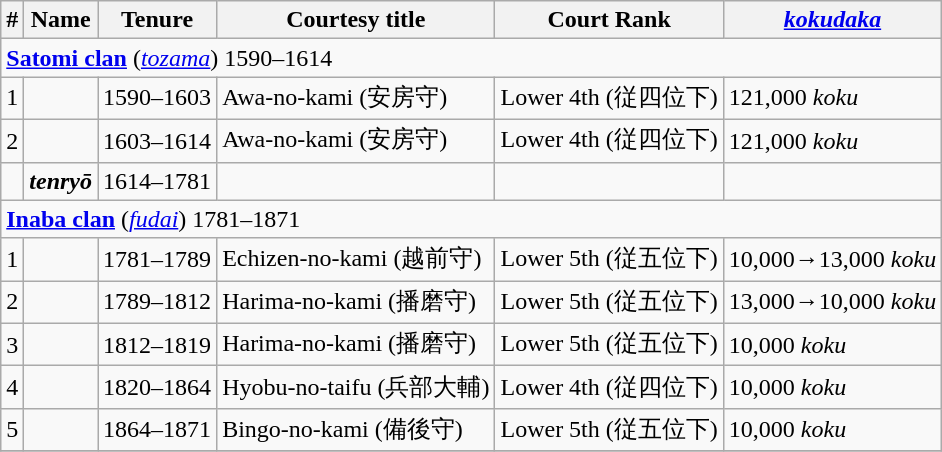<table class=wikitable>
<tr>
<th>#</th>
<th>Name</th>
<th>Tenure</th>
<th>Courtesy title</th>
<th>Court Rank</th>
<th><em><a href='#'>kokudaka</a></em></th>
</tr>
<tr>
<td colspan=6> <strong><a href='#'>Satomi clan</a></strong> (<em><a href='#'>tozama</a></em>) 1590–1614</td>
</tr>
<tr>
<td>1</td>
<td></td>
<td>1590–1603</td>
<td>Awa-no-kami (安房守)</td>
<td>Lower 4th (従四位下)</td>
<td>121,000 <em>koku</em></td>
</tr>
<tr>
<td>2</td>
<td></td>
<td>1603–1614</td>
<td>Awa-no-kami (安房守)</td>
<td>Lower 4th (従四位下)</td>
<td>121,000 <em>koku</em></td>
</tr>
<tr>
<td></td>
<td><strong><em>tenryō</em></strong></td>
<td>1614–1781</td>
<td></td>
<td></td>
<td></td>
</tr>
<tr>
<td colspan=6> <strong><a href='#'>Inaba clan</a></strong> (<em><a href='#'>fudai</a></em>) 1781–1871</td>
</tr>
<tr>
<td>1</td>
<td></td>
<td>1781–1789</td>
<td>Echizen-no-kami (越前守)</td>
<td>Lower 5th (従五位下)</td>
<td>10,000→13,000 <em>koku</em></td>
</tr>
<tr>
<td>2</td>
<td></td>
<td>1789–1812</td>
<td>Harima-no-kami (播磨守)</td>
<td>Lower 5th (従五位下)</td>
<td>13,000→10,000 <em>koku</em></td>
</tr>
<tr>
<td>3</td>
<td></td>
<td>1812–1819</td>
<td>Harima-no-kami (播磨守)</td>
<td>Lower 5th (従五位下)</td>
<td>10,000 <em>koku</em></td>
</tr>
<tr>
<td>4</td>
<td></td>
<td>1820–1864</td>
<td>Hyobu-no-taifu (兵部大輔)</td>
<td>Lower 4th (従四位下)</td>
<td>10,000 <em>koku</em></td>
</tr>
<tr>
<td>5</td>
<td></td>
<td>1864–1871</td>
<td>Bingo-no-kami (備後守)</td>
<td>Lower 5th (従五位下)</td>
<td>10,000  <em>koku</em></td>
</tr>
<tr>
</tr>
</table>
